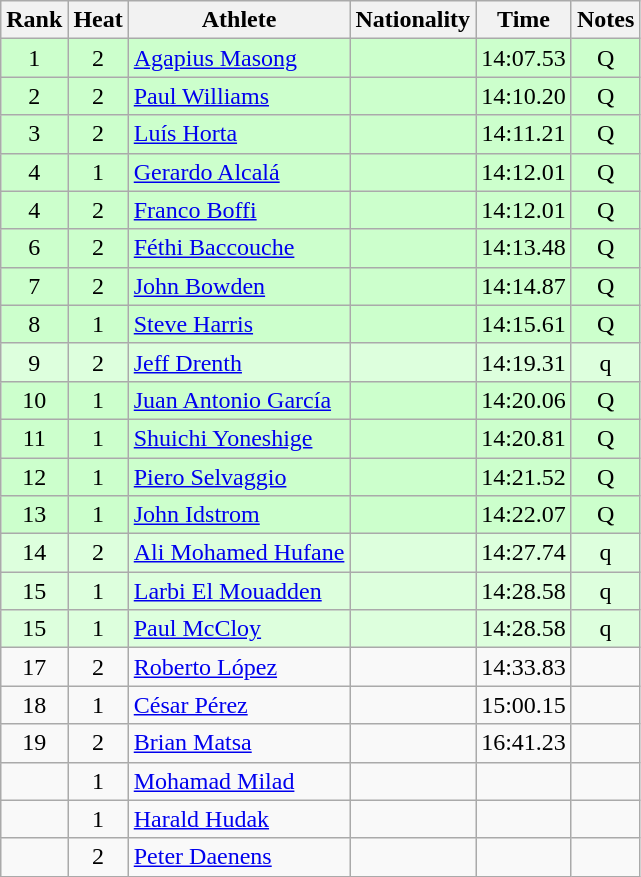<table class="wikitable sortable" style="text-align:center">
<tr>
<th>Rank</th>
<th>Heat</th>
<th>Athlete</th>
<th>Nationality</th>
<th>Time</th>
<th>Notes</th>
</tr>
<tr bgcolor=ccffcc>
<td>1</td>
<td>2</td>
<td align=left><a href='#'>Agapius Masong</a></td>
<td align=left></td>
<td>14:07.53</td>
<td>Q</td>
</tr>
<tr bgcolor=ccffcc>
<td>2</td>
<td>2</td>
<td align=left><a href='#'>Paul Williams</a></td>
<td align=left></td>
<td>14:10.20</td>
<td>Q</td>
</tr>
<tr bgcolor=ccffcc>
<td>3</td>
<td>2</td>
<td align=left><a href='#'>Luís Horta</a></td>
<td align=left></td>
<td>14:11.21</td>
<td>Q</td>
</tr>
<tr bgcolor=ccffcc>
<td>4</td>
<td>1</td>
<td align=left><a href='#'>Gerardo Alcalá</a></td>
<td align=left></td>
<td>14:12.01</td>
<td>Q</td>
</tr>
<tr bgcolor=ccffcc>
<td>4</td>
<td>2</td>
<td align=left><a href='#'>Franco Boffi</a></td>
<td align=left></td>
<td>14:12.01</td>
<td>Q</td>
</tr>
<tr bgcolor=ccffcc>
<td>6</td>
<td>2</td>
<td align=left><a href='#'>Féthi Baccouche</a></td>
<td align=left></td>
<td>14:13.48</td>
<td>Q</td>
</tr>
<tr bgcolor=ccffcc>
<td>7</td>
<td>2</td>
<td align=left><a href='#'>John Bowden</a></td>
<td align=left></td>
<td>14:14.87</td>
<td>Q</td>
</tr>
<tr bgcolor=ccffcc>
<td>8</td>
<td>1</td>
<td align=left><a href='#'>Steve Harris</a></td>
<td align=left></td>
<td>14:15.61</td>
<td>Q</td>
</tr>
<tr bgcolor=ddffdd>
<td>9</td>
<td>2</td>
<td align=left><a href='#'>Jeff Drenth</a></td>
<td align=left></td>
<td>14:19.31</td>
<td>q</td>
</tr>
<tr bgcolor=ccffcc>
<td>10</td>
<td>1</td>
<td align=left><a href='#'>Juan Antonio García</a></td>
<td align=left></td>
<td>14:20.06</td>
<td>Q</td>
</tr>
<tr bgcolor=ccffcc>
<td>11</td>
<td>1</td>
<td align=left><a href='#'>Shuichi Yoneshige</a></td>
<td align=left></td>
<td>14:20.81</td>
<td>Q</td>
</tr>
<tr bgcolor=ccffcc>
<td>12</td>
<td>1</td>
<td align=left><a href='#'>Piero Selvaggio</a></td>
<td align=left></td>
<td>14:21.52</td>
<td>Q</td>
</tr>
<tr bgcolor=ccffcc>
<td>13</td>
<td>1</td>
<td align=left><a href='#'>John Idstrom</a></td>
<td align=left></td>
<td>14:22.07</td>
<td>Q</td>
</tr>
<tr bgcolor=ddffdd>
<td>14</td>
<td>2</td>
<td align=left><a href='#'>Ali Mohamed Hufane</a></td>
<td align=left></td>
<td>14:27.74</td>
<td>q</td>
</tr>
<tr bgcolor=ddffdd>
<td>15</td>
<td>1</td>
<td align=left><a href='#'>Larbi El Mouadden</a></td>
<td align=left></td>
<td>14:28.58</td>
<td>q</td>
</tr>
<tr bgcolor=ddffdd>
<td>15</td>
<td>1</td>
<td align=left><a href='#'>Paul McCloy</a></td>
<td align=left></td>
<td>14:28.58</td>
<td>q</td>
</tr>
<tr>
<td>17</td>
<td>2</td>
<td align=left><a href='#'>Roberto López</a></td>
<td align=left></td>
<td>14:33.83</td>
<td></td>
</tr>
<tr>
<td>18</td>
<td>1</td>
<td align=left><a href='#'>César Pérez</a></td>
<td align=left></td>
<td>15:00.15</td>
<td></td>
</tr>
<tr>
<td>19</td>
<td>2</td>
<td align=left><a href='#'>Brian Matsa</a></td>
<td align=left></td>
<td>16:41.23</td>
<td></td>
</tr>
<tr>
<td></td>
<td>1</td>
<td align=left><a href='#'>Mohamad Milad</a></td>
<td align=left></td>
<td></td>
<td></td>
</tr>
<tr>
<td></td>
<td>1</td>
<td align=left><a href='#'>Harald Hudak</a></td>
<td align=left></td>
<td></td>
<td></td>
</tr>
<tr>
<td></td>
<td>2</td>
<td align=left><a href='#'>Peter Daenens</a></td>
<td align=left></td>
<td></td>
<td></td>
</tr>
</table>
